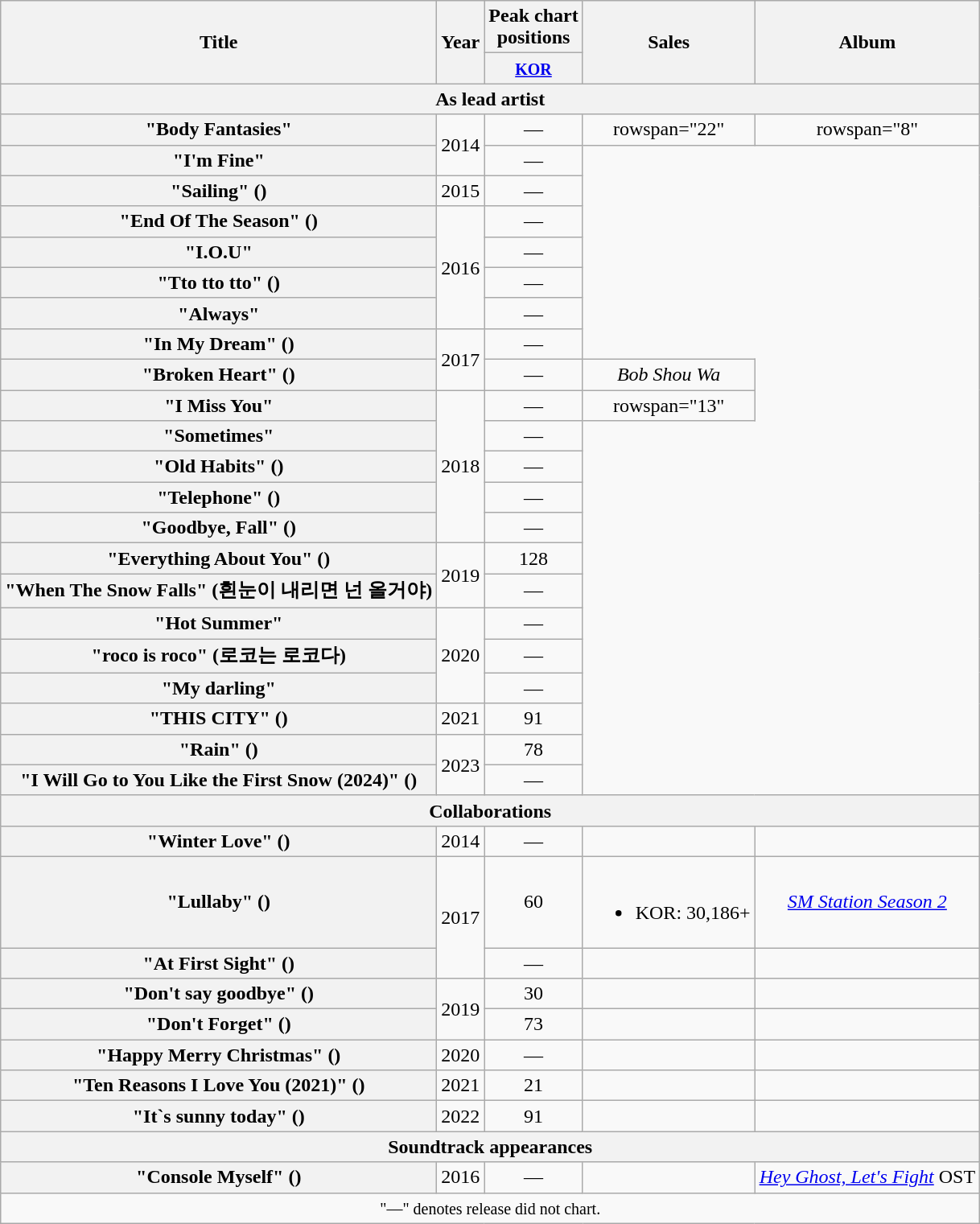<table class="wikitable plainrowheaders" style="text-align:center;">
<tr>
<th scope="col" rowspan="2">Title</th>
<th scope="col" rowspan="2">Year</th>
<th scope="col" colspan="1">Peak chart <br> positions</th>
<th scope="col" rowspan="2">Sales</th>
<th scope="col" rowspan="2">Album</th>
</tr>
<tr>
<th><small><a href='#'>KOR</a></small><br></th>
</tr>
<tr>
<th scope="col" colspan="5">As lead artist</th>
</tr>
<tr>
<th scope="row">"Body Fantasies"</th>
<td rowspan="2">2014</td>
<td>—</td>
<td>rowspan="22" </td>
<td>rowspan="8" </td>
</tr>
<tr>
<th scope="row">"I'm Fine"<br></th>
<td>—</td>
</tr>
<tr>
<th scope="row">"Sailing" ()</th>
<td>2015</td>
<td>—</td>
</tr>
<tr>
<th scope="row">"End Of The Season" ()</th>
<td rowspan="4">2016</td>
<td>—</td>
</tr>
<tr>
<th scope="row">"I.O.U"</th>
<td>—</td>
</tr>
<tr>
<th scope="row">"Tto tto tto" ()</th>
<td>—</td>
</tr>
<tr>
<th scope="row">"Always"</th>
<td>—</td>
</tr>
<tr>
<th scope="row">"In My Dream" ()</th>
<td rowspan="2">2017</td>
<td>—</td>
</tr>
<tr>
<th scope="row">"Broken Heart" ()</th>
<td>—</td>
<td><em>Bob Shou Wa</em></td>
</tr>
<tr>
<th scope="row">"I Miss You"</th>
<td rowspan="5">2018</td>
<td>—</td>
<td>rowspan="13" </td>
</tr>
<tr>
<th scope="row">"Sometimes"</th>
<td>—</td>
</tr>
<tr>
<th scope="row">"Old Habits" ()</th>
<td>—</td>
</tr>
<tr>
<th scope="row">"Telephone" ()<br></th>
<td>—</td>
</tr>
<tr>
<th scope="row">"Goodbye, Fall" ()</th>
<td>—</td>
</tr>
<tr>
<th scope="row">"Everything About You" ()</th>
<td rowspan="2">2019</td>
<td>128</td>
</tr>
<tr>
<th ! scope="row">"When The Snow Falls" (흰눈이 내리면 넌 올거야)</th>
<td>—</td>
</tr>
<tr>
<th scope="row">"Hot Summer"</th>
<td rowspan="3">2020</td>
<td>—</td>
</tr>
<tr>
<th ! scope="row">"roco is roco" (로코는 로코다)</th>
<td>—</td>
</tr>
<tr>
<th ! scope="row">"My darling"</th>
<td>—</td>
</tr>
<tr>
<th scope="row">"THIS CITY" ()</th>
<td>2021</td>
<td>91</td>
</tr>
<tr>
<th scope="row">"Rain" ()</th>
<td rowspan="2">2023</td>
<td>78</td>
</tr>
<tr>
<th ! scope="row">"I Will Go to You Like the First Snow (2024)" ()</th>
<td>—</td>
</tr>
<tr>
<th scope="col" colspan="5">Collaborations</th>
</tr>
<tr>
<th scope="row">"Winter Love" ()<br></th>
<td>2014</td>
<td>—</td>
<td></td>
<td></td>
</tr>
<tr>
<th scope="row">"Lullaby" ()<br></th>
<td rowspan="2">2017</td>
<td>60</td>
<td><br><ul><li>KOR: 30,186+</li></ul></td>
<td><em><a href='#'>SM Station Season 2</a></em></td>
</tr>
<tr>
<th scope="row">"At First Sight" ()<br></th>
<td>—</td>
<td></td>
<td></td>
</tr>
<tr>
<th scope="row">"Don't say goodbye" ()<br></th>
<td rowspan="2">2019</td>
<td>30</td>
<td></td>
<td></td>
</tr>
<tr>
<th scope="row">"Don't Forget" ()<br></th>
<td>73</td>
<td></td>
<td></td>
</tr>
<tr>
<th scope="row">"Happy Merry Christmas" ()<br></th>
<td>2020</td>
<td>—</td>
<td></td>
<td></td>
</tr>
<tr>
<th scope="row">"Ten Reasons I Love You (2021)" ()<br></th>
<td>2021</td>
<td>21</td>
<td></td>
<td></td>
</tr>
<tr>
<th scope="row">"It`s sunny today" ()<br></th>
<td>2022</td>
<td>91</td>
<td></td>
<td></td>
</tr>
<tr>
<th scope="col" colspan="5">Soundtrack appearances</th>
</tr>
<tr>
<th scope="row">"Console Myself" ()</th>
<td>2016</td>
<td>—</td>
<td></td>
<td><em><a href='#'>Hey Ghost, Let's Fight</a></em> OST</td>
</tr>
<tr>
<td colspan="5" align="center"><small>"—" denotes release did not chart.</small></td>
</tr>
</table>
